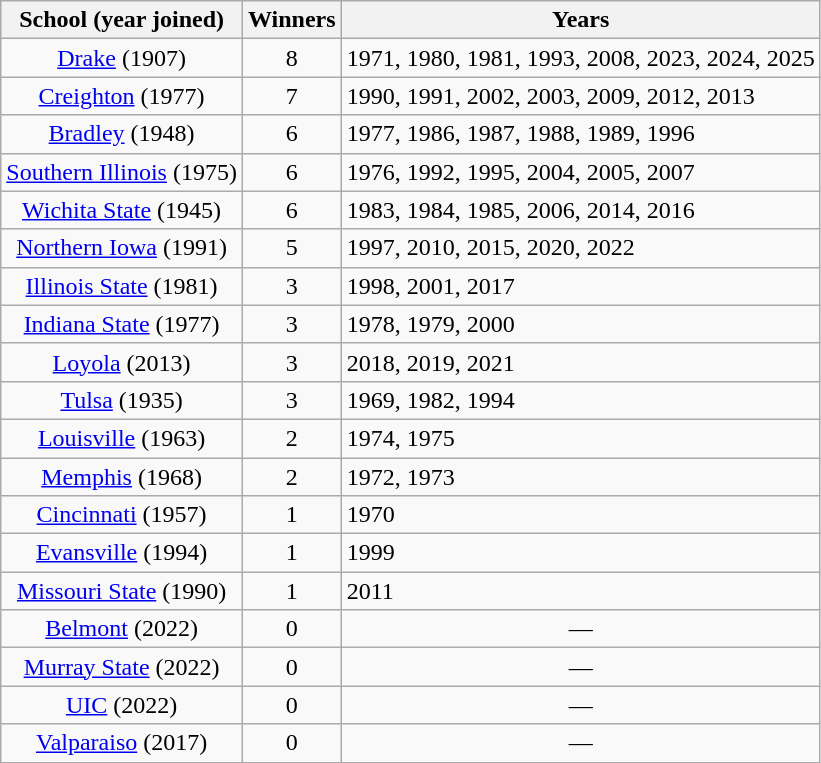<table class="wikitable">
<tr>
<th>School (year joined)</th>
<th>Winners</th>
<th>Years</th>
</tr>
<tr align="center">
<td><a href='#'>Drake</a> (1907)</td>
<td>8</td>
<td align="left">1971, 1980, 1981, 1993, 2008, 2023, 2024, 2025</td>
</tr>
<tr align="center">
<td><a href='#'>Creighton</a> (1977)</td>
<td>7</td>
<td align="left">1990, 1991, 2002, 2003, 2009, 2012, 2013</td>
</tr>
<tr align="center">
<td><a href='#'>Bradley</a> (1948)</td>
<td>6</td>
<td align="left">1977, 1986, 1987, 1988, 1989, 1996</td>
</tr>
<tr align="center">
<td><a href='#'>Southern Illinois</a> (1975)</td>
<td>6</td>
<td align="left">1976, 1992, 1995, 2004, 2005, 2007</td>
</tr>
<tr align="center">
<td><a href='#'>Wichita State</a> (1945)</td>
<td>6</td>
<td align="left">1983, 1984, 1985, 2006, 2014, 2016</td>
</tr>
<tr align="center">
<td><a href='#'>Northern Iowa</a> (1991)</td>
<td>5</td>
<td align="left">1997, 2010, 2015, 2020, 2022</td>
</tr>
<tr align=center>
<td><a href='#'>Illinois State</a> (1981)</td>
<td>3</td>
<td align="left">1998, 2001, 2017</td>
</tr>
<tr align="center">
<td><a href='#'>Indiana State</a> (1977)</td>
<td>3</td>
<td align="left">1978, 1979, 2000</td>
</tr>
<tr align=center>
<td><a href='#'>Loyola</a> (2013)</td>
<td>3</td>
<td align="left">2018, 2019, 2021</td>
</tr>
<tr align=center>
<td><a href='#'>Tulsa</a> (1935)</td>
<td>3</td>
<td align="left">1969, 1982, 1994</td>
</tr>
<tr align=center>
<td><a href='#'>Louisville</a> (1963)</td>
<td>2</td>
<td align="left">1974, 1975</td>
</tr>
<tr align=center>
<td><a href='#'>Memphis</a> (1968)</td>
<td>2</td>
<td align="left">1972, 1973</td>
</tr>
<tr align=center>
<td><a href='#'>Cincinnati</a> (1957)</td>
<td>1</td>
<td align="left">1970</td>
</tr>
<tr align=center>
<td><a href='#'>Evansville</a> (1994)</td>
<td>1</td>
<td align="left">1999</td>
</tr>
<tr align=center>
<td><a href='#'>Missouri State</a> (1990)</td>
<td>1</td>
<td align="left">2011</td>
</tr>
<tr align=center>
<td><a href='#'>Belmont</a> (2022)</td>
<td>0</td>
<td>—</td>
</tr>
<tr align=center>
<td><a href='#'>Murray State</a> (2022)</td>
<td>0</td>
<td>—</td>
</tr>
<tr align=center>
<td><a href='#'>UIC</a> (2022)</td>
<td>0</td>
<td>—</td>
</tr>
<tr align=center>
<td><a href='#'>Valparaiso</a> (2017)</td>
<td>0</td>
<td>—</td>
</tr>
</table>
